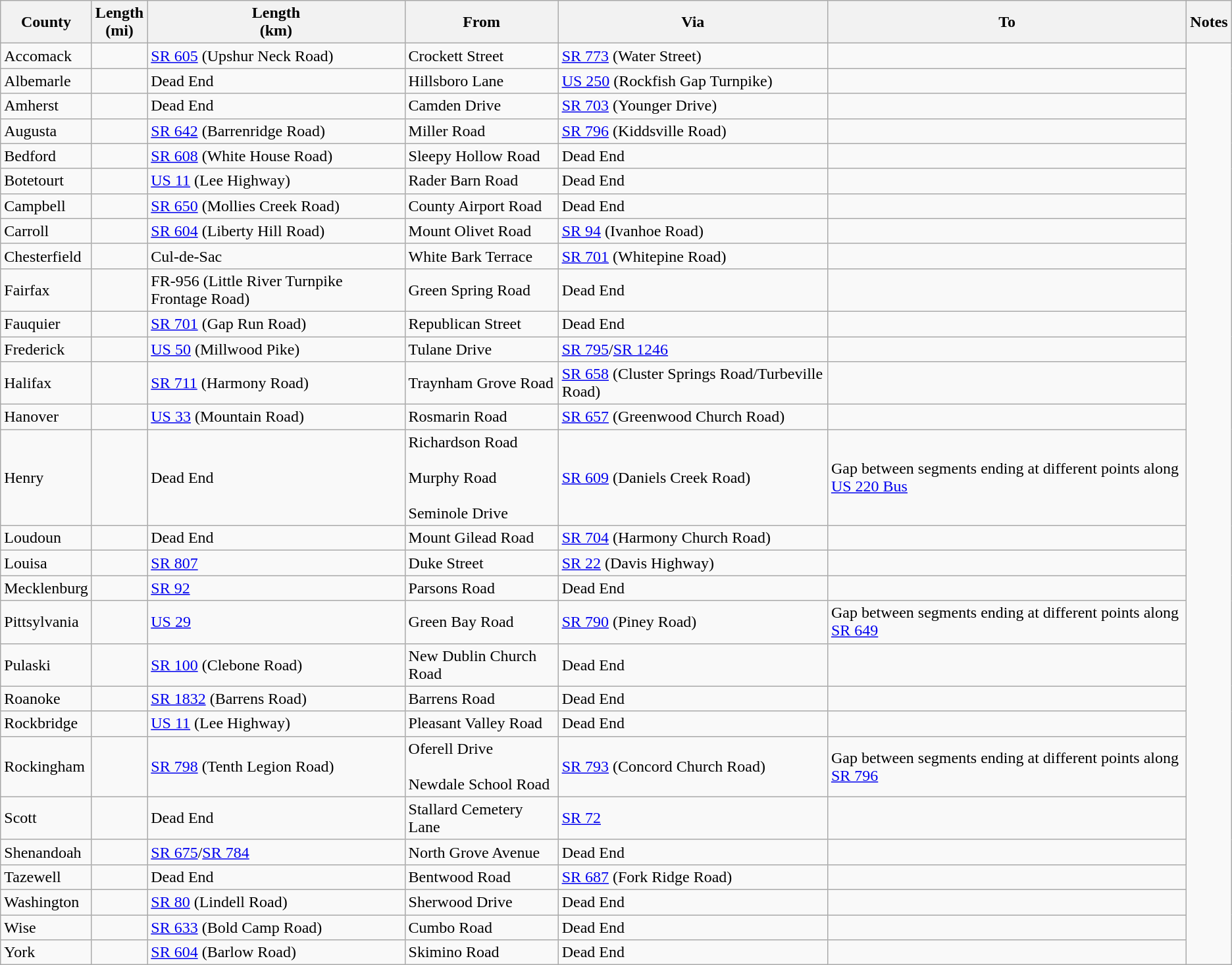<table class="wikitable sortable">
<tr>
<th>County</th>
<th>Length<br>(mi)</th>
<th>Length<br>(km)</th>
<th class="unsortable">From</th>
<th class="unsortable">Via</th>
<th class="unsortable">To</th>
<th class="unsortable">Notes</th>
</tr>
<tr>
<td id="Accomack">Accomack</td>
<td></td>
<td><a href='#'>SR 605</a> (Upshur Neck Road)</td>
<td>Crockett Street</td>
<td><a href='#'>SR 773</a> (Water Street)</td>
<td></td>
</tr>
<tr>
<td id="Albemarle">Albemarle</td>
<td></td>
<td>Dead End</td>
<td>Hillsboro Lane</td>
<td><a href='#'>US 250</a> (Rockfish Gap Turnpike)</td>
<td><br>
</td>
</tr>
<tr>
<td id="Amherst">Amherst</td>
<td></td>
<td>Dead End</td>
<td>Camden Drive</td>
<td><a href='#'>SR 703</a> (Younger Drive)</td>
<td><br>
</td>
</tr>
<tr>
<td id="Augusta">Augusta</td>
<td></td>
<td><a href='#'>SR 642</a> (Barrenridge Road)</td>
<td>Miller Road</td>
<td><a href='#'>SR 796</a> (Kiddsville Road)</td>
<td><br></td>
</tr>
<tr>
<td id="Bedford">Bedford</td>
<td></td>
<td><a href='#'>SR 608</a> (White House Road)</td>
<td>Sleepy Hollow Road</td>
<td>Dead End</td>
<td><br></td>
</tr>
<tr>
<td id="Botetourt">Botetourt</td>
<td></td>
<td><a href='#'>US 11</a> (Lee Highway)</td>
<td>Rader Barn Road</td>
<td>Dead End</td>
<td><br>

</td>
</tr>
<tr>
<td id="Campbell">Campbell</td>
<td></td>
<td><a href='#'>SR 650</a> (Mollies Creek Road)</td>
<td>County Airport Road</td>
<td>Dead End</td>
<td><br></td>
</tr>
<tr>
<td id="Carroll">Carroll</td>
<td></td>
<td><a href='#'>SR 604</a> (Liberty Hill Road)</td>
<td>Mount Olivet Road</td>
<td><a href='#'>SR 94</a> (Ivanhoe Road)</td>
<td><br>
</td>
</tr>
<tr>
<td id="Chesterfield">Chesterfield</td>
<td></td>
<td>Cul-de-Sac</td>
<td>White Bark Terrace</td>
<td><a href='#'>SR 701</a> (Whitepine Road)</td>
<td><br>





</td>
</tr>
<tr>
<td id="Fairfax">Fairfax</td>
<td></td>
<td>FR-956 (Little River Turnpike Frontage Road)</td>
<td>Green Spring Road</td>
<td>Dead End</td>
<td></td>
</tr>
<tr>
<td id="Fauquier">Fauquier</td>
<td></td>
<td><a href='#'>SR 701</a> (Gap Run Road)</td>
<td>Republican Street</td>
<td>Dead End</td>
<td><br>

</td>
</tr>
<tr>
<td id="Frederick">Frederick</td>
<td></td>
<td><a href='#'>US 50</a> (Millwood Pike)</td>
<td>Tulane Drive</td>
<td><a href='#'>SR 795</a>/<a href='#'>SR 1246</a></td>
<td><br>




</td>
</tr>
<tr>
<td id="Halifax">Halifax</td>
<td></td>
<td><a href='#'>SR 711</a> (Harmony Road)</td>
<td>Traynham Grove Road</td>
<td><a href='#'>SR 658</a> (Cluster Springs Road/Turbeville Road)</td>
<td></td>
</tr>
<tr>
<td id="Hanover">Hanover</td>
<td></td>
<td><a href='#'>US 33</a> (Mountain Road)</td>
<td>Rosmarin Road</td>
<td><a href='#'>SR 657</a> (Greenwood Church Road)</td>
<td><br></td>
</tr>
<tr>
<td id="Henry">Henry</td>
<td></td>
<td>Dead End</td>
<td>Richardson Road<br><br>Murphy Road<br><br>Seminole Drive</td>
<td><a href='#'>SR 609</a> (Daniels Creek Road)</td>
<td>Gap between segments ending at different points along <a href='#'>US 220 Bus</a><br>






</td>
</tr>
<tr>
<td id="Loudoun">Loudoun</td>
<td></td>
<td>Dead End</td>
<td>Mount Gilead Road</td>
<td><a href='#'>SR 704</a> (Harmony Church Road)</td>
<td></td>
</tr>
<tr>
<td id="Louisa">Louisa</td>
<td></td>
<td><a href='#'>SR 807</a></td>
<td>Duke Street</td>
<td><a href='#'>SR 22</a> (Davis Highway)</td>
<td><br>

</td>
</tr>
<tr>
<td id="Mecklenburg">Mecklenburg</td>
<td></td>
<td><a href='#'>SR 92</a></td>
<td>Parsons Road</td>
<td>Dead End</td>
<td><br>








</td>
</tr>
<tr>
<td id="Pittsylvania">Pittsylvania</td>
<td></td>
<td><a href='#'>US 29</a></td>
<td>Green Bay Road</td>
<td><a href='#'>SR 790</a> (Piney Road)</td>
<td>Gap between segments ending at different points along <a href='#'>SR 649</a><br>


</td>
</tr>
<tr>
<td id="Pulaski">Pulaski</td>
<td></td>
<td><a href='#'>SR 100</a> (Clebone Road)</td>
<td>New Dublin Church Road</td>
<td>Dead End</td>
<td><br>
</td>
</tr>
<tr>
<td id="Roanoke">Roanoke</td>
<td></td>
<td><a href='#'>SR 1832</a> (Barrens Road)</td>
<td>Barrens Road</td>
<td>Dead End</td>
<td></td>
</tr>
<tr>
<td id="Rockbridge">Rockbridge</td>
<td></td>
<td><a href='#'>US 11</a> (Lee Highway)</td>
<td>Pleasant Valley Road</td>
<td>Dead End</td>
<td></td>
</tr>
<tr>
<td id="Rockingham">Rockingham</td>
<td></td>
<td><a href='#'>SR 798</a> (Tenth Legion Road)</td>
<td>Oferell Drive<br><br>Newdale School Road</td>
<td><a href='#'>SR 793</a> (Concord Church Road)</td>
<td>Gap between segments ending at different points along <a href='#'>SR 796</a><br></td>
</tr>
<tr>
<td id="Scott">Scott</td>
<td></td>
<td>Dead End</td>
<td>Stallard Cemetery Lane</td>
<td><a href='#'>SR 72</a></td>
<td></td>
</tr>
<tr>
<td id="Shenandoah">Shenandoah</td>
<td></td>
<td><a href='#'>SR 675</a>/<a href='#'>SR 784</a></td>
<td>North Grove Avenue</td>
<td>Dead End</td>
<td><br>




</td>
</tr>
<tr>
<td id="Tazewell">Tazewell</td>
<td></td>
<td>Dead End</td>
<td>Bentwood Road</td>
<td><a href='#'>SR 687</a> (Fork Ridge Road)</td>
<td><br></td>
</tr>
<tr>
<td id="Washington">Washington</td>
<td></td>
<td><a href='#'>SR 80</a> (Lindell Road)</td>
<td>Sherwood Drive</td>
<td>Dead End</td>
<td><br></td>
</tr>
<tr>
<td id="Wise">Wise</td>
<td></td>
<td><a href='#'>SR 633</a> (Bold Camp Road)</td>
<td>Cumbo Road</td>
<td>Dead End</td>
<td><br></td>
</tr>
<tr>
<td id="York">York</td>
<td></td>
<td><a href='#'>SR 604</a> (Barlow Road)</td>
<td>Skimino Road</td>
<td>Dead End</td>
<td></td>
</tr>
</table>
